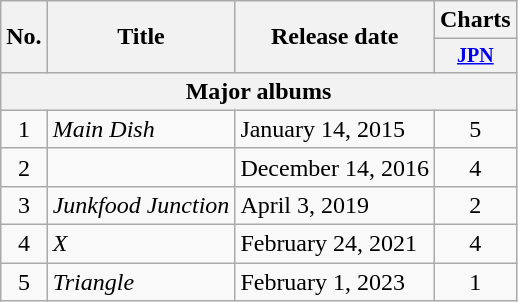<table class="wikitable">
<tr>
<th rowspan="2">No.</th>
<th rowspan="2">Title</th>
<th rowspan="2">Release date</th>
<th>Charts</th>
</tr>
<tr style="font-size:smaller;">
<th><a href='#'>JPN</a><br></th>
</tr>
<tr>
<th colspan="4">Major albums</th>
</tr>
<tr>
<td align="center">1</td>
<td><em>Main Dish</em></td>
<td>January 14, 2015</td>
<td align="center">5</td>
</tr>
<tr>
<td align="center">2</td>
<td></td>
<td>December 14, 2016</td>
<td align="center">4</td>
</tr>
<tr>
<td align="center">3</td>
<td><em>Junkfood Junction</em></td>
<td>April 3, 2019</td>
<td align="center">2</td>
</tr>
<tr>
<td align="center">4</td>
<td><em>X</em></td>
<td>February 24, 2021</td>
<td align="center">4</td>
</tr>
<tr>
<td align="center">5</td>
<td><em>Triangle</em></td>
<td>February 1, 2023</td>
<td align="center">1</td>
</tr>
</table>
